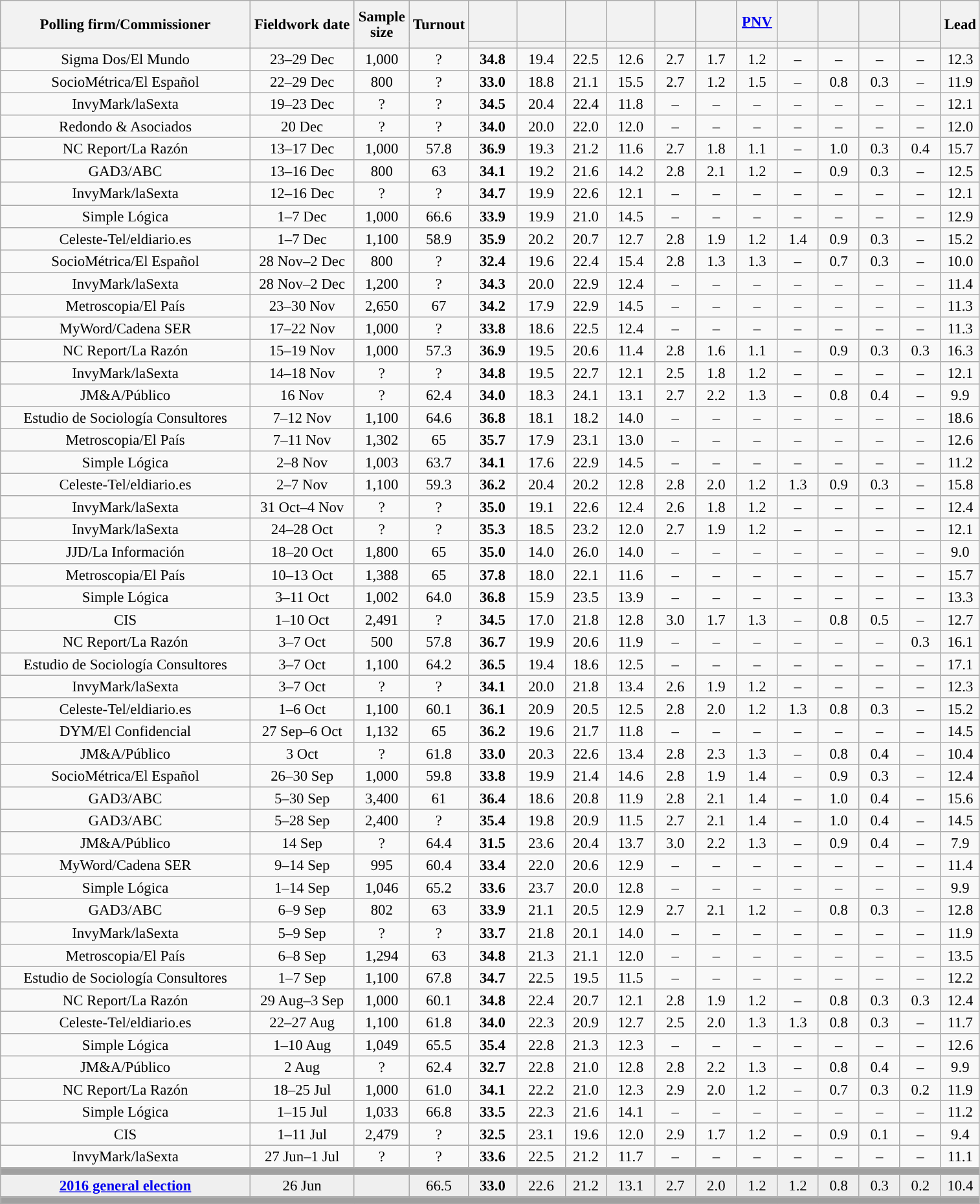<table class="wikitable collapsible collapsed" style="text-align:center; font-size:95%; line-height:16px;">
<tr style="height:42px;">
<th style="width:250px;" rowspan="2">Polling firm/Commissioner</th>
<th style="width:100px;" rowspan="2">Fieldwork date</th>
<th style="width:50px;" rowspan="2">Sample size</th>
<th style="width:45px;" rowspan="2">Turnout</th>
<th style="width:43px;"></th>
<th style="width:43px;"></th>
<th style="width:35px;"></th>
<th style="width:43px;"></th>
<th style="width:35px;"></th>
<th style="width:35px;"></th>
<th style="width:35px;"><a href='#'>PNV</a></th>
<th style="width:35px;"></th>
<th style="width:35px;"></th>
<th style="width:35px;"></th>
<th style="width:35px;"></th>
<th style="width:30px;" rowspan="2">Lead</th>
</tr>
<tr>
<th style="color:inherit;background:"></th>
<th style="color:inherit;background:"></th>
<th style="color:inherit;background:"></th>
<th style="color:inherit;background:"></th>
<th style="color:inherit;background:"></th>
<th style="color:inherit;background:"></th>
<th style="color:inherit;background:"></th>
<th style="color:inherit;background:"></th>
<th style="color:inherit;background:"></th>
<th style="color:inherit;background:"></th>
<th style="color:inherit;background:"></th>
</tr>
<tr>
<td>Sigma Dos/El Mundo</td>
<td>23–29 Dec</td>
<td>1,000</td>
<td>?</td>
<td><strong>34.8</strong></td>
<td>19.4</td>
<td>22.5</td>
<td>12.6</td>
<td>2.7</td>
<td>1.7</td>
<td>1.2</td>
<td>–</td>
<td>–</td>
<td>–</td>
<td>–</td>
<td style="background:">12.3</td>
</tr>
<tr>
<td>SocioMétrica/El Español</td>
<td>22–29 Dec</td>
<td>800</td>
<td>?</td>
<td><strong>33.0</strong><br></td>
<td>18.8<br></td>
<td>21.1<br></td>
<td>15.5<br></td>
<td>2.7<br></td>
<td>1.2<br></td>
<td>1.5<br></td>
<td>–</td>
<td>0.8<br></td>
<td>0.3<br></td>
<td>–</td>
<td style="background:">11.9</td>
</tr>
<tr>
<td>InvyMark/laSexta</td>
<td>19–23 Dec</td>
<td>?</td>
<td>?</td>
<td><strong>34.5</strong></td>
<td>20.4</td>
<td>22.4</td>
<td>11.8</td>
<td>–</td>
<td>–</td>
<td>–</td>
<td>–</td>
<td>–</td>
<td>–</td>
<td>–</td>
<td style="background:">12.1</td>
</tr>
<tr>
<td>Redondo & Asociados</td>
<td>20 Dec</td>
<td>?</td>
<td>?</td>
<td><strong>34.0</strong></td>
<td>20.0</td>
<td>22.0</td>
<td>12.0</td>
<td>–</td>
<td>–</td>
<td>–</td>
<td>–</td>
<td>–</td>
<td>–</td>
<td>–</td>
<td style="background:">12.0</td>
</tr>
<tr>
<td>NC Report/La Razón</td>
<td>13–17 Dec</td>
<td>1,000</td>
<td>57.8</td>
<td><strong>36.9</strong><br></td>
<td>19.3<br></td>
<td>21.2<br></td>
<td>11.6<br></td>
<td>2.7<br></td>
<td>1.8<br></td>
<td>1.1<br></td>
<td>–</td>
<td>1.0<br></td>
<td>0.3<br></td>
<td>0.4<br></td>
<td style="background:">15.7</td>
</tr>
<tr>
<td>GAD3/ABC</td>
<td>13–16 Dec</td>
<td>800</td>
<td>63</td>
<td><strong>34.1</strong><br></td>
<td>19.2<br></td>
<td>21.6<br></td>
<td>14.2<br></td>
<td>2.8<br></td>
<td>2.1<br></td>
<td>1.2<br></td>
<td>–</td>
<td>0.9<br></td>
<td>0.3<br></td>
<td>–</td>
<td style="background:">12.5</td>
</tr>
<tr>
<td>InvyMark/laSexta</td>
<td>12–16 Dec</td>
<td>?</td>
<td>?</td>
<td><strong>34.7</strong></td>
<td>19.9</td>
<td>22.6</td>
<td>12.1</td>
<td>–</td>
<td>–</td>
<td>–</td>
<td>–</td>
<td>–</td>
<td>–</td>
<td>–</td>
<td style="background:">12.1</td>
</tr>
<tr>
<td>Simple Lógica</td>
<td>1–7 Dec</td>
<td>1,000</td>
<td>66.6</td>
<td><strong>33.9</strong></td>
<td>19.9</td>
<td>21.0</td>
<td>14.5</td>
<td>–</td>
<td>–</td>
<td>–</td>
<td>–</td>
<td>–</td>
<td>–</td>
<td>–</td>
<td style="background:">12.9</td>
</tr>
<tr>
<td>Celeste-Tel/eldiario.es</td>
<td>1–7 Dec</td>
<td>1,100</td>
<td>58.9</td>
<td><strong>35.9</strong><br></td>
<td>20.2<br></td>
<td>20.7<br></td>
<td>12.7<br></td>
<td>2.8<br></td>
<td>1.9<br></td>
<td>1.2<br></td>
<td>1.4<br></td>
<td>0.9<br></td>
<td>0.3<br></td>
<td>–</td>
<td style="background:">15.2</td>
</tr>
<tr>
<td>SocioMétrica/El Español</td>
<td>28 Nov–2 Dec</td>
<td>800</td>
<td>?</td>
<td><strong>32.4</strong><br></td>
<td>19.6<br></td>
<td>22.4<br></td>
<td>15.4<br></td>
<td>2.8<br></td>
<td>1.3<br></td>
<td>1.3<br></td>
<td>–</td>
<td>0.7<br></td>
<td>0.3<br></td>
<td>–</td>
<td style="background:">10.0</td>
</tr>
<tr>
<td>InvyMark/laSexta</td>
<td>28 Nov–2 Dec</td>
<td>1,200</td>
<td>?</td>
<td><strong>34.3</strong></td>
<td>20.0</td>
<td>22.9</td>
<td>12.4</td>
<td>–</td>
<td>–</td>
<td>–</td>
<td>–</td>
<td>–</td>
<td>–</td>
<td>–</td>
<td style="background:">11.4</td>
</tr>
<tr>
<td>Metroscopia/El País</td>
<td>23–30 Nov</td>
<td>2,650</td>
<td>67</td>
<td><strong>34.2</strong></td>
<td>17.9</td>
<td>22.9</td>
<td>14.5</td>
<td>–</td>
<td>–</td>
<td>–</td>
<td>–</td>
<td>–</td>
<td>–</td>
<td>–</td>
<td style="background:">11.3</td>
</tr>
<tr>
<td>MyWord/Cadena SER</td>
<td>17–22 Nov</td>
<td>1,000</td>
<td>?</td>
<td><strong>33.8</strong></td>
<td>18.6</td>
<td>22.5</td>
<td>12.4</td>
<td>–</td>
<td>–</td>
<td>–</td>
<td>–</td>
<td>–</td>
<td>–</td>
<td>–</td>
<td style="background:">11.3</td>
</tr>
<tr>
<td>NC Report/La Razón</td>
<td>15–19 Nov</td>
<td>1,000</td>
<td>57.3</td>
<td><strong>36.9</strong><br></td>
<td>19.5<br></td>
<td>20.6<br></td>
<td>11.4<br></td>
<td>2.8<br></td>
<td>1.6<br></td>
<td>1.1<br></td>
<td>–</td>
<td>0.9<br></td>
<td>0.3<br></td>
<td>0.3<br></td>
<td style="background:">16.3</td>
</tr>
<tr>
<td>InvyMark/laSexta</td>
<td>14–18 Nov</td>
<td>?</td>
<td>?</td>
<td><strong>34.8</strong></td>
<td>19.5</td>
<td>22.7</td>
<td>12.1</td>
<td>2.5</td>
<td>1.8</td>
<td>1.2</td>
<td>–</td>
<td>–</td>
<td>–</td>
<td>–</td>
<td style="background:">12.1</td>
</tr>
<tr>
<td>JM&A/Público</td>
<td>16 Nov</td>
<td>?</td>
<td>62.4</td>
<td><strong>34.0</strong><br></td>
<td>18.3<br></td>
<td>24.1<br></td>
<td>13.1<br></td>
<td>2.7<br></td>
<td>2.2<br></td>
<td>1.3<br></td>
<td>–</td>
<td>0.8<br></td>
<td>0.4<br></td>
<td>–</td>
<td style="background:">9.9</td>
</tr>
<tr>
<td>Estudio de Sociología Consultores</td>
<td>7–12 Nov</td>
<td>1,100</td>
<td>64.6</td>
<td><strong>36.8</strong></td>
<td>18.1</td>
<td>18.2</td>
<td>14.0</td>
<td>–</td>
<td>–</td>
<td>–</td>
<td>–</td>
<td>–</td>
<td>–</td>
<td>–</td>
<td style="background:">18.6</td>
</tr>
<tr>
<td>Metroscopia/El País</td>
<td>7–11 Nov</td>
<td>1,302</td>
<td>65</td>
<td><strong>35.7</strong></td>
<td>17.9</td>
<td>23.1</td>
<td>13.0</td>
<td>–</td>
<td>–</td>
<td>–</td>
<td>–</td>
<td>–</td>
<td>–</td>
<td>–</td>
<td style="background:">12.6</td>
</tr>
<tr>
<td>Simple Lógica</td>
<td>2–8 Nov</td>
<td>1,003</td>
<td>63.7</td>
<td><strong>34.1</strong></td>
<td>17.6</td>
<td>22.9</td>
<td>14.5</td>
<td>–</td>
<td>–</td>
<td>–</td>
<td>–</td>
<td>–</td>
<td>–</td>
<td>–</td>
<td style="background:">11.2</td>
</tr>
<tr>
<td>Celeste-Tel/eldiario.es</td>
<td>2–7 Nov</td>
<td>1,100</td>
<td>59.3</td>
<td><strong>36.2</strong><br></td>
<td>20.4<br></td>
<td>20.2<br></td>
<td>12.8<br></td>
<td>2.8<br></td>
<td>2.0<br></td>
<td>1.2<br></td>
<td>1.3<br></td>
<td>0.9<br></td>
<td>0.3<br></td>
<td>–</td>
<td style="background:">15.8</td>
</tr>
<tr>
<td>InvyMark/laSexta</td>
<td>31 Oct–4 Nov</td>
<td>?</td>
<td>?</td>
<td><strong>35.0</strong></td>
<td>19.1</td>
<td>22.6</td>
<td>12.4</td>
<td>2.6</td>
<td>1.8</td>
<td>1.2</td>
<td>–</td>
<td>–</td>
<td>–</td>
<td>–</td>
<td style="background:">12.4</td>
</tr>
<tr>
<td>InvyMark/laSexta</td>
<td>24–28 Oct</td>
<td>?</td>
<td>?</td>
<td><strong>35.3</strong></td>
<td>18.5</td>
<td>23.2</td>
<td>12.0</td>
<td>2.7</td>
<td>1.9</td>
<td>1.2</td>
<td>–</td>
<td>–</td>
<td>–</td>
<td>–</td>
<td style="background:">12.1</td>
</tr>
<tr>
<td>JJD/La Información</td>
<td>18–20 Oct</td>
<td>1,800</td>
<td>65</td>
<td><strong>35.0</strong></td>
<td>14.0</td>
<td>26.0</td>
<td>14.0</td>
<td>–</td>
<td>–</td>
<td>–</td>
<td>–</td>
<td>–</td>
<td>–</td>
<td>–</td>
<td style="background:">9.0</td>
</tr>
<tr>
<td>Metroscopia/El País</td>
<td>10–13 Oct</td>
<td>1,388</td>
<td>65</td>
<td><strong>37.8</strong></td>
<td>18.0</td>
<td>22.1</td>
<td>11.6</td>
<td>–</td>
<td>–</td>
<td>–</td>
<td>–</td>
<td>–</td>
<td>–</td>
<td>–</td>
<td style="background:">15.7</td>
</tr>
<tr>
<td>Simple Lógica</td>
<td>3–11 Oct</td>
<td>1,002</td>
<td>64.0</td>
<td><strong>36.8</strong></td>
<td>15.9</td>
<td>23.5</td>
<td>13.9</td>
<td>–</td>
<td>–</td>
<td>–</td>
<td>–</td>
<td>–</td>
<td>–</td>
<td>–</td>
<td style="background:">13.3</td>
</tr>
<tr>
<td>CIS</td>
<td>1–10 Oct</td>
<td>2,491</td>
<td>?</td>
<td><strong>34.5</strong><br></td>
<td>17.0<br></td>
<td>21.8<br></td>
<td>12.8<br></td>
<td>3.0<br></td>
<td>1.7<br></td>
<td>1.3<br></td>
<td>–</td>
<td>0.8<br></td>
<td>0.5<br></td>
<td>–</td>
<td style="background:">12.7</td>
</tr>
<tr>
<td>NC Report/La Razón</td>
<td>3–7 Oct</td>
<td>500</td>
<td>57.8</td>
<td><strong>36.7</strong></td>
<td>19.9</td>
<td>20.6</td>
<td>11.9</td>
<td>–</td>
<td>–</td>
<td>–</td>
<td>–</td>
<td>–</td>
<td>–</td>
<td>0.3</td>
<td style="background:">16.1</td>
</tr>
<tr>
<td>Estudio de Sociología Consultores</td>
<td>3–7 Oct</td>
<td>1,100</td>
<td>64.2</td>
<td><strong>36.5</strong></td>
<td>19.4</td>
<td>18.6</td>
<td>12.5</td>
<td>–</td>
<td>–</td>
<td>–</td>
<td>–</td>
<td>–</td>
<td>–</td>
<td>–</td>
<td style="background:">17.1</td>
</tr>
<tr>
<td>InvyMark/laSexta</td>
<td>3–7 Oct</td>
<td>?</td>
<td>?</td>
<td><strong>34.1</strong></td>
<td>20.0</td>
<td>21.8</td>
<td>13.4</td>
<td>2.6</td>
<td>1.9</td>
<td>1.2</td>
<td>–</td>
<td>–</td>
<td>–</td>
<td>–</td>
<td style="background:">12.3</td>
</tr>
<tr>
<td>Celeste-Tel/eldiario.es</td>
<td>1–6 Oct</td>
<td>1,100</td>
<td>60.1</td>
<td><strong>36.1</strong><br></td>
<td>20.9<br></td>
<td>20.5<br></td>
<td>12.5<br></td>
<td>2.8<br></td>
<td>2.0<br></td>
<td>1.2<br></td>
<td>1.3<br></td>
<td>0.8<br></td>
<td>0.3<br></td>
<td>–</td>
<td style="background:">15.2</td>
</tr>
<tr>
<td>DYM/El Confidencial</td>
<td>27 Sep–6 Oct</td>
<td>1,132</td>
<td>65</td>
<td><strong>36.2</strong></td>
<td>19.6</td>
<td>21.7</td>
<td>11.8</td>
<td>–</td>
<td>–</td>
<td>–</td>
<td>–</td>
<td>–</td>
<td>–</td>
<td>–</td>
<td style="background:">14.5</td>
</tr>
<tr>
<td>JM&A/Público</td>
<td>3 Oct</td>
<td>?</td>
<td>61.8</td>
<td><strong>33.0</strong><br></td>
<td>20.3<br></td>
<td>22.6<br></td>
<td>13.4<br></td>
<td>2.8<br></td>
<td>2.3<br></td>
<td>1.3<br></td>
<td>–</td>
<td>0.8<br></td>
<td>0.4<br></td>
<td>–</td>
<td style="background:">10.4</td>
</tr>
<tr>
<td>SocioMétrica/El Español</td>
<td>26–30 Sep</td>
<td>1,000</td>
<td>59.8</td>
<td><strong>33.8</strong><br></td>
<td>19.9<br></td>
<td>21.4<br></td>
<td>14.6<br></td>
<td>2.8<br></td>
<td>1.9<br></td>
<td>1.4<br></td>
<td>–</td>
<td>0.9<br></td>
<td>0.3<br></td>
<td>–</td>
<td style="background:">12.4</td>
</tr>
<tr>
<td>GAD3/ABC</td>
<td>5–30 Sep</td>
<td>3,400</td>
<td>61</td>
<td><strong>36.4</strong><br></td>
<td>18.6<br></td>
<td>20.8<br></td>
<td>11.9<br></td>
<td>2.8<br></td>
<td>2.1<br></td>
<td>1.4<br></td>
<td>–</td>
<td>1.0<br></td>
<td>0.4<br></td>
<td>–</td>
<td style="background:">15.6</td>
</tr>
<tr>
<td>GAD3/ABC</td>
<td>5–28 Sep</td>
<td>2,400</td>
<td>?</td>
<td><strong>35.4</strong><br></td>
<td>19.8<br></td>
<td>20.9<br></td>
<td>11.5<br></td>
<td>2.7<br></td>
<td>2.1<br></td>
<td>1.4<br></td>
<td>–</td>
<td>1.0<br></td>
<td>0.4<br></td>
<td>–</td>
<td style="background:">14.5</td>
</tr>
<tr>
<td>JM&A/Público</td>
<td>14 Sep</td>
<td>?</td>
<td>64.4</td>
<td><strong>31.5</strong><br></td>
<td>23.6<br></td>
<td>20.4<br></td>
<td>13.7<br></td>
<td>3.0<br></td>
<td>2.2<br></td>
<td>1.3<br></td>
<td>–</td>
<td>0.9<br></td>
<td>0.4<br></td>
<td>–</td>
<td style="background:">7.9</td>
</tr>
<tr>
<td>MyWord/Cadena SER</td>
<td>9–14 Sep</td>
<td>995</td>
<td>60.4</td>
<td><strong>33.4</strong></td>
<td>22.0</td>
<td>20.6</td>
<td>12.9</td>
<td>–</td>
<td>–</td>
<td>–</td>
<td>–</td>
<td>–</td>
<td>–</td>
<td>–</td>
<td style="background:">11.4</td>
</tr>
<tr>
<td>Simple Lógica</td>
<td>1–14 Sep</td>
<td>1,046</td>
<td>65.2</td>
<td><strong>33.6</strong></td>
<td>23.7</td>
<td>20.0</td>
<td>12.8</td>
<td>–</td>
<td>–</td>
<td>–</td>
<td>–</td>
<td>–</td>
<td>–</td>
<td>–</td>
<td style="background:">9.9</td>
</tr>
<tr>
<td>GAD3/ABC</td>
<td>6–9 Sep</td>
<td>802</td>
<td>63</td>
<td><strong>33.9</strong><br></td>
<td>21.1<br></td>
<td>20.5<br></td>
<td>12.9<br></td>
<td>2.7<br></td>
<td>2.1<br></td>
<td>1.2<br></td>
<td>–</td>
<td>0.8<br></td>
<td>0.3<br></td>
<td>–</td>
<td style="background:">12.8</td>
</tr>
<tr>
<td>InvyMark/laSexta</td>
<td>5–9 Sep</td>
<td>?</td>
<td>?</td>
<td><strong>33.7</strong></td>
<td>21.8</td>
<td>20.1</td>
<td>14.0</td>
<td>–</td>
<td>–</td>
<td>–</td>
<td>–</td>
<td>–</td>
<td>–</td>
<td>–</td>
<td style="background:">11.9</td>
</tr>
<tr>
<td>Metroscopia/El País</td>
<td>6–8 Sep</td>
<td>1,294</td>
<td>63</td>
<td><strong>34.8</strong></td>
<td>21.3</td>
<td>21.1</td>
<td>12.0</td>
<td>–</td>
<td>–</td>
<td>–</td>
<td>–</td>
<td>–</td>
<td>–</td>
<td>–</td>
<td style="background:">13.5</td>
</tr>
<tr>
<td>Estudio de Sociología Consultores</td>
<td>1–7 Sep</td>
<td>1,100</td>
<td>67.8</td>
<td><strong>34.7</strong><br></td>
<td>22.5<br></td>
<td>19.5<br></td>
<td>11.5<br></td>
<td>–</td>
<td>–</td>
<td>–</td>
<td>–</td>
<td>–</td>
<td>–</td>
<td>–</td>
<td style="background:">12.2</td>
</tr>
<tr>
<td>NC Report/La Razón</td>
<td>29 Aug–3 Sep</td>
<td>1,000</td>
<td>60.1</td>
<td><strong>34.8</strong><br></td>
<td>22.4<br></td>
<td>20.7<br></td>
<td>12.1<br></td>
<td>2.8<br></td>
<td>1.9<br></td>
<td>1.2<br></td>
<td>–</td>
<td>0.8<br></td>
<td>0.3<br></td>
<td>0.3<br></td>
<td style="background:">12.4</td>
</tr>
<tr>
<td>Celeste-Tel/eldiario.es</td>
<td>22–27 Aug</td>
<td>1,100</td>
<td>61.8</td>
<td><strong>34.0</strong><br></td>
<td>22.3<br></td>
<td>20.9<br></td>
<td>12.7<br></td>
<td>2.5<br></td>
<td>2.0<br></td>
<td>1.3<br></td>
<td>1.3<br></td>
<td>0.8<br></td>
<td>0.3<br></td>
<td>–</td>
<td style="background:">11.7</td>
</tr>
<tr>
<td>Simple Lógica</td>
<td>1–10 Aug</td>
<td>1,049</td>
<td>65.5</td>
<td><strong>35.4</strong></td>
<td>22.8</td>
<td>21.3</td>
<td>12.3</td>
<td>–</td>
<td>–</td>
<td>–</td>
<td>–</td>
<td>–</td>
<td>–</td>
<td>–</td>
<td style="background:">12.6</td>
</tr>
<tr>
<td>JM&A/Público</td>
<td>2 Aug</td>
<td>?</td>
<td>62.4</td>
<td><strong>32.7</strong><br></td>
<td>22.8<br></td>
<td>21.0<br></td>
<td>12.8<br></td>
<td>2.8<br></td>
<td>2.2<br></td>
<td>1.3<br></td>
<td>–</td>
<td>0.8<br></td>
<td>0.4<br></td>
<td>–</td>
<td style="background:">9.9</td>
</tr>
<tr>
<td>NC Report/La Razón</td>
<td>18–25 Jul</td>
<td>1,000</td>
<td>61.0</td>
<td><strong>34.1</strong><br></td>
<td>22.2<br></td>
<td>21.0<br></td>
<td>12.3<br></td>
<td>2.9<br></td>
<td>2.0<br></td>
<td>1.2<br></td>
<td>–</td>
<td>0.7<br></td>
<td>0.3<br></td>
<td>0.2<br></td>
<td style="background:">11.9</td>
</tr>
<tr>
<td>Simple Lógica</td>
<td>1–15 Jul</td>
<td>1,033</td>
<td>66.8</td>
<td><strong>33.5</strong></td>
<td>22.3</td>
<td>21.6</td>
<td>14.1</td>
<td>–</td>
<td>–</td>
<td>–</td>
<td>–</td>
<td>–</td>
<td>–</td>
<td>–</td>
<td style="background:">11.2</td>
</tr>
<tr>
<td>CIS</td>
<td>1–11 Jul</td>
<td>2,479</td>
<td>?</td>
<td><strong>32.5</strong><br></td>
<td>23.1<br></td>
<td>19.6<br></td>
<td>12.0<br></td>
<td>2.9<br></td>
<td>1.7<br></td>
<td>1.2<br></td>
<td>–</td>
<td>0.9<br></td>
<td>0.1<br></td>
<td>–</td>
<td style="background:">9.4</td>
</tr>
<tr>
<td>InvyMark/laSexta</td>
<td>27 Jun–1 Jul</td>
<td>?</td>
<td>?</td>
<td><strong>33.6</strong></td>
<td>22.5</td>
<td>21.2</td>
<td>11.7</td>
<td>–</td>
<td>–</td>
<td>–</td>
<td>–</td>
<td>–</td>
<td>–</td>
<td>–</td>
<td style="background:">11.1</td>
</tr>
<tr>
<td colspan="16" style="background:#A0A0A0"></td>
</tr>
<tr style="background:#EFEFEF;">
<td><strong><a href='#'>2016 general election</a></strong></td>
<td>26 Jun</td>
<td></td>
<td>66.5</td>
<td><strong>33.0</strong><br></td>
<td>22.6<br></td>
<td>21.2<br></td>
<td>13.1<br></td>
<td>2.7<br></td>
<td>2.0<br></td>
<td>1.2<br></td>
<td>1.2<br></td>
<td>0.8<br></td>
<td>0.3<br></td>
<td>0.2<br></td>
<td style="background:">10.4</td>
</tr>
<tr>
<td colspan="16" style="background:#A0A0A0"></td>
</tr>
</table>
